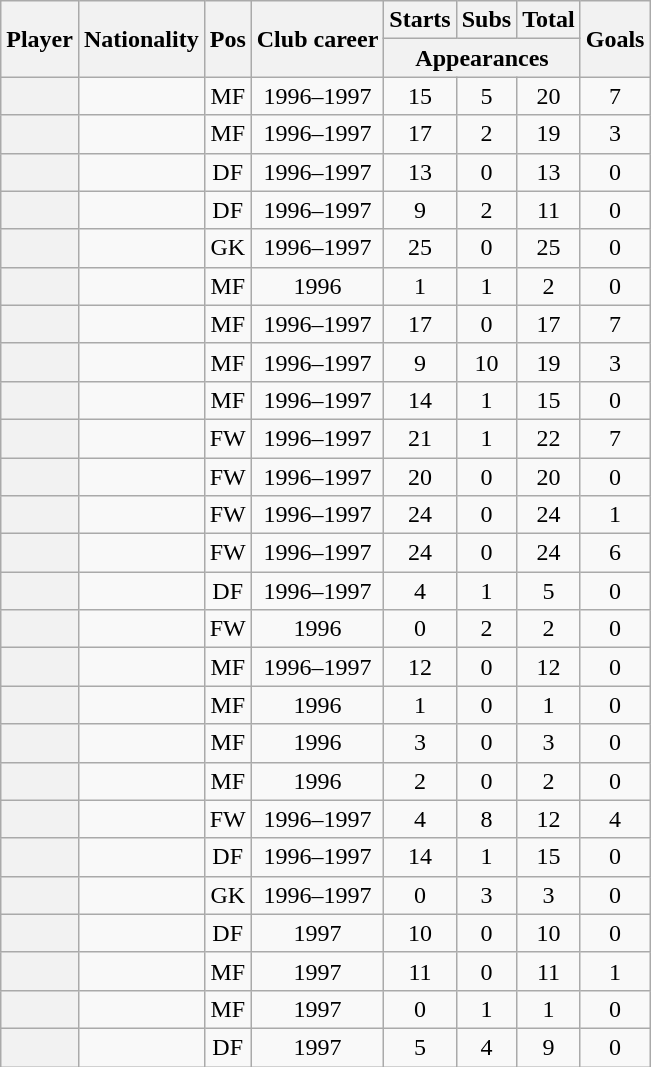<table class="wikitable sortable plainrowheaders" style="text-align:center;">
<tr>
<th scope=col rowspan="2">Player</th>
<th scope=col rowspan="2">Nationality</th>
<th scope=col rowspan="2">Pos</th>
<th scope=col rowspan="2">Club career</th>
<th scope=col>Starts</th>
<th scope=col>Subs</th>
<th scope=col>Total</th>
<th rowspan="2" scope=col>Goals</th>
</tr>
<tr class=unsortable>
<th scope=col colspan="3">Appearances</th>
</tr>
<tr>
<th scope=row></th>
<td align="left"></td>
<td>MF</td>
<td>1996–1997</td>
<td>15</td>
<td>5</td>
<td>20</td>
<td>7</td>
</tr>
<tr>
<th scope=row></th>
<td align="left"></td>
<td>MF</td>
<td>1996–1997</td>
<td>17</td>
<td>2</td>
<td>19</td>
<td>3</td>
</tr>
<tr>
<th scope=row></th>
<td align="left"></td>
<td>DF</td>
<td>1996–1997</td>
<td>13</td>
<td>0</td>
<td>13</td>
<td>0</td>
</tr>
<tr>
<th scope=row></th>
<td align="left"></td>
<td>DF</td>
<td>1996–1997</td>
<td>9</td>
<td>2</td>
<td>11</td>
<td>0</td>
</tr>
<tr>
<th scope=row></th>
<td align="left"></td>
<td>GK</td>
<td>1996–1997</td>
<td>25</td>
<td>0</td>
<td>25</td>
<td>0</td>
</tr>
<tr>
<th scope=row></th>
<td align="left"></td>
<td>MF</td>
<td>1996</td>
<td>1</td>
<td>1</td>
<td>2</td>
<td>0</td>
</tr>
<tr>
<th scope=row></th>
<td align="left"></td>
<td>MF</td>
<td>1996–1997</td>
<td>17</td>
<td>0</td>
<td>17</td>
<td>7</td>
</tr>
<tr>
<th scope=row></th>
<td align="left"></td>
<td>MF</td>
<td>1996–1997</td>
<td>9</td>
<td>10</td>
<td>19</td>
<td>3</td>
</tr>
<tr>
<th scope=row></th>
<td align="left"></td>
<td>MF</td>
<td>1996–1997</td>
<td>14</td>
<td>1</td>
<td>15</td>
<td>0</td>
</tr>
<tr>
<th scope=row></th>
<td align="left"></td>
<td>FW</td>
<td>1996–1997</td>
<td>21</td>
<td>1</td>
<td>22</td>
<td>7</td>
</tr>
<tr>
<th scope=row></th>
<td align="left"></td>
<td>FW</td>
<td>1996–1997</td>
<td>20</td>
<td>0</td>
<td>20</td>
<td>0</td>
</tr>
<tr>
<th scope=row></th>
<td align="left"></td>
<td>FW</td>
<td>1996–1997</td>
<td>24</td>
<td>0</td>
<td>24</td>
<td>1</td>
</tr>
<tr>
<th scope=row></th>
<td align="left"></td>
<td>FW</td>
<td>1996–1997</td>
<td>24</td>
<td>0</td>
<td>24</td>
<td>6</td>
</tr>
<tr>
<th scope=row></th>
<td align="left"></td>
<td>DF</td>
<td>1996–1997</td>
<td>4</td>
<td>1</td>
<td>5</td>
<td>0</td>
</tr>
<tr>
<th scope=row></th>
<td align="left"></td>
<td>FW</td>
<td>1996</td>
<td>0</td>
<td>2</td>
<td>2</td>
<td>0</td>
</tr>
<tr>
<th scope=row></th>
<td align="left"></td>
<td>MF</td>
<td>1996–1997</td>
<td>12</td>
<td>0</td>
<td>12</td>
<td>0</td>
</tr>
<tr>
<th scope=row></th>
<td align="left"></td>
<td>MF</td>
<td>1996</td>
<td>1</td>
<td>0</td>
<td>1</td>
<td>0</td>
</tr>
<tr>
<th scope=row></th>
<td align="left"></td>
<td>MF</td>
<td>1996</td>
<td>3</td>
<td>0</td>
<td>3</td>
<td>0</td>
</tr>
<tr>
<th scope=row></th>
<td align="left"></td>
<td>MF</td>
<td>1996</td>
<td>2</td>
<td>0</td>
<td>2</td>
<td>0</td>
</tr>
<tr>
<th scope=row></th>
<td align="left"></td>
<td>FW</td>
<td>1996–1997</td>
<td>4</td>
<td>8</td>
<td>12</td>
<td>4</td>
</tr>
<tr>
<th scope=row></th>
<td align="left"></td>
<td>DF</td>
<td>1996–1997</td>
<td>14</td>
<td>1</td>
<td>15</td>
<td>0</td>
</tr>
<tr>
<th scope=row></th>
<td align="left"></td>
<td>GK</td>
<td>1996–1997</td>
<td>0</td>
<td>3</td>
<td>3</td>
<td>0</td>
</tr>
<tr>
<th scope=row></th>
<td align="left"></td>
<td>DF</td>
<td>1997</td>
<td>10</td>
<td>0</td>
<td>10</td>
<td>0</td>
</tr>
<tr>
<th scope=row></th>
<td align="left"></td>
<td>MF</td>
<td>1997</td>
<td>11</td>
<td>0</td>
<td>11</td>
<td>1</td>
</tr>
<tr>
<th scope=row></th>
<td align="left"></td>
<td>MF</td>
<td>1997</td>
<td>0</td>
<td>1</td>
<td>1</td>
<td>0</td>
</tr>
<tr>
<th scope=row></th>
<td align="left"></td>
<td>DF</td>
<td>1997</td>
<td>5</td>
<td>4</td>
<td>9</td>
<td>0</td>
</tr>
</table>
